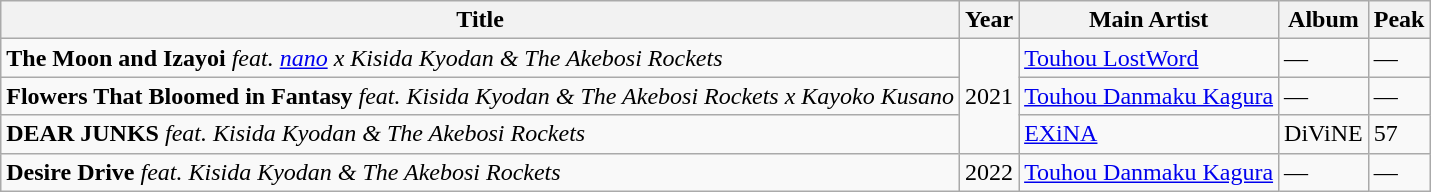<table class="wikitable plainrowheaders">
<tr>
<th scope="col">Title</th>
<th scope="col">Year</th>
<th scope="col">Main Artist</th>
<th scope="col">Album</th>
<th scope="col">Peak</th>
</tr>
<tr>
<td scope="row"><strong>The Moon and Izayoi</strong> <em>feat. <a href='#'>nano</a> x Kisida Kyodan & The Akebosi Rockets</em></td>
<td rowspan="3">2021</td>
<td><a href='#'>Touhou LostWord</a></td>
<td>—</td>
<td>—</td>
</tr>
<tr>
<td scope="row"><strong>Flowers That Bloomed in Fantasy</strong> <em>feat. Kisida Kyodan & The Akebosi Rockets x Kayoko Kusano</em></td>
<td><a href='#'>Touhou Danmaku Kagura</a></td>
<td>—</td>
<td>—</td>
</tr>
<tr>
<td scope="row"><strong>DEAR JUNKS</strong> <em>feat. Kisida Kyodan & The Akebosi Rockets</em></td>
<td><a href='#'>EXiNA</a></td>
<td>DiViNE</td>
<td>57</td>
</tr>
<tr>
<td scope="row"><strong>Desire Drive</strong> <em>feat. Kisida Kyodan & The Akebosi Rockets</em></td>
<td rowspan="1">2022</td>
<td><a href='#'>Touhou Danmaku Kagura</a></td>
<td>—</td>
<td>—</td>
</tr>
</table>
